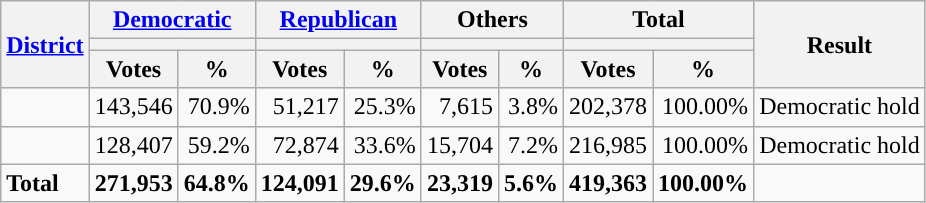<table class="wikitable plainrowheaders sortable" style="font-size:100%; text-align:right;">
<tr>
<th scope=col rowspan=3><a href='#'>District</a></th>
<th scope=col colspan=2><a href='#'>Democratic</a></th>
<th scope=col colspan=2><a href='#'>Republican</a></th>
<th scope=col colspan=2>Others</th>
<th scope=col colspan=2>Total</th>
<th scope=col rowspan=3>Result</th>
</tr>
<tr>
<th scope=col colspan=2 style="background:"></th>
<th scope=col colspan=2 style="background:"></th>
<th scope=col colspan=2></th>
<th scope=col colspan=2></th>
</tr>
<tr>
<th scope=col data-sort-type="number">Votes</th>
<th scope=col data-sort-type="number">%</th>
<th scope=col data-sort-type="number">Votes</th>
<th scope=col data-sort-type="number">%</th>
<th scope=col data-sort-type="number">Votes</th>
<th scope=col data-sort-type="number">%</th>
<th scope=col data-sort-type="number">Votes</th>
<th scope=col data-sort-type="number">%</th>
</tr>
<tr>
<td align=left></td>
<td>143,546</td>
<td>70.9%</td>
<td>51,217</td>
<td>25.3%</td>
<td>7,615</td>
<td>3.8%</td>
<td>202,378</td>
<td>100.00%</td>
<td align=left>Democratic hold</td>
</tr>
<tr>
<td align=left></td>
<td>128,407</td>
<td>59.2%</td>
<td>72,874</td>
<td>33.6%</td>
<td>15,704</td>
<td>7.2%</td>
<td>216,985</td>
<td>100.00%</td>
<td align=left>Democratic hold</td>
</tr>
<tr class="sortbottom" style="font-weight:bold">
<td align=left>Total</td>
<td>271,953</td>
<td>64.8%</td>
<td>124,091</td>
<td>29.6%</td>
<td>23,319</td>
<td>5.6%</td>
<td>419,363</td>
<td>100.00%</td>
<td></td>
</tr>
</table>
